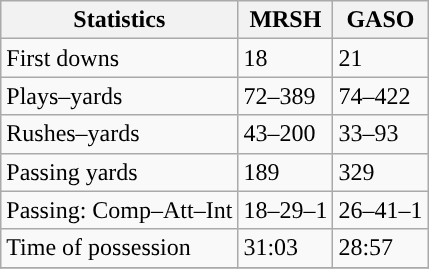<table class="wikitable" style="float: left;">
<tr>
<th>Statistics</th>
<th>MRSH</th>
<th>GASO</th>
</tr>
<tr>
<td>First downs</td>
<td>18</td>
<td>21</td>
</tr>
<tr>
<td>Plays–yards</td>
<td>72–389</td>
<td>74–422</td>
</tr>
<tr>
<td>Rushes–yards</td>
<td>43–200</td>
<td>33–93</td>
</tr>
<tr>
<td>Passing yards</td>
<td>189</td>
<td>329</td>
</tr>
<tr>
<td>Passing: Comp–Att–Int</td>
<td>18–29–1</td>
<td>26–41–1</td>
</tr>
<tr>
<td>Time of possession</td>
<td>31:03</td>
<td>28:57</td>
</tr>
<tr>
</tr>
</table>
